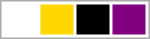<table style=" width: 100px; border: 1px solid #aaaaaa">
<tr>
<td style="background-color:white"> </td>
<td style="background-color:gold"> </td>
<td style="background-color:black"> </td>
<td style="background-color:purple"> </td>
</tr>
</table>
